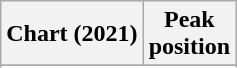<table class="wikitable sortable plainrowheaders" style="text-align:center;">
<tr>
<th>Chart (2021)</th>
<th>Peak <br> position</th>
</tr>
<tr>
</tr>
<tr>
</tr>
</table>
